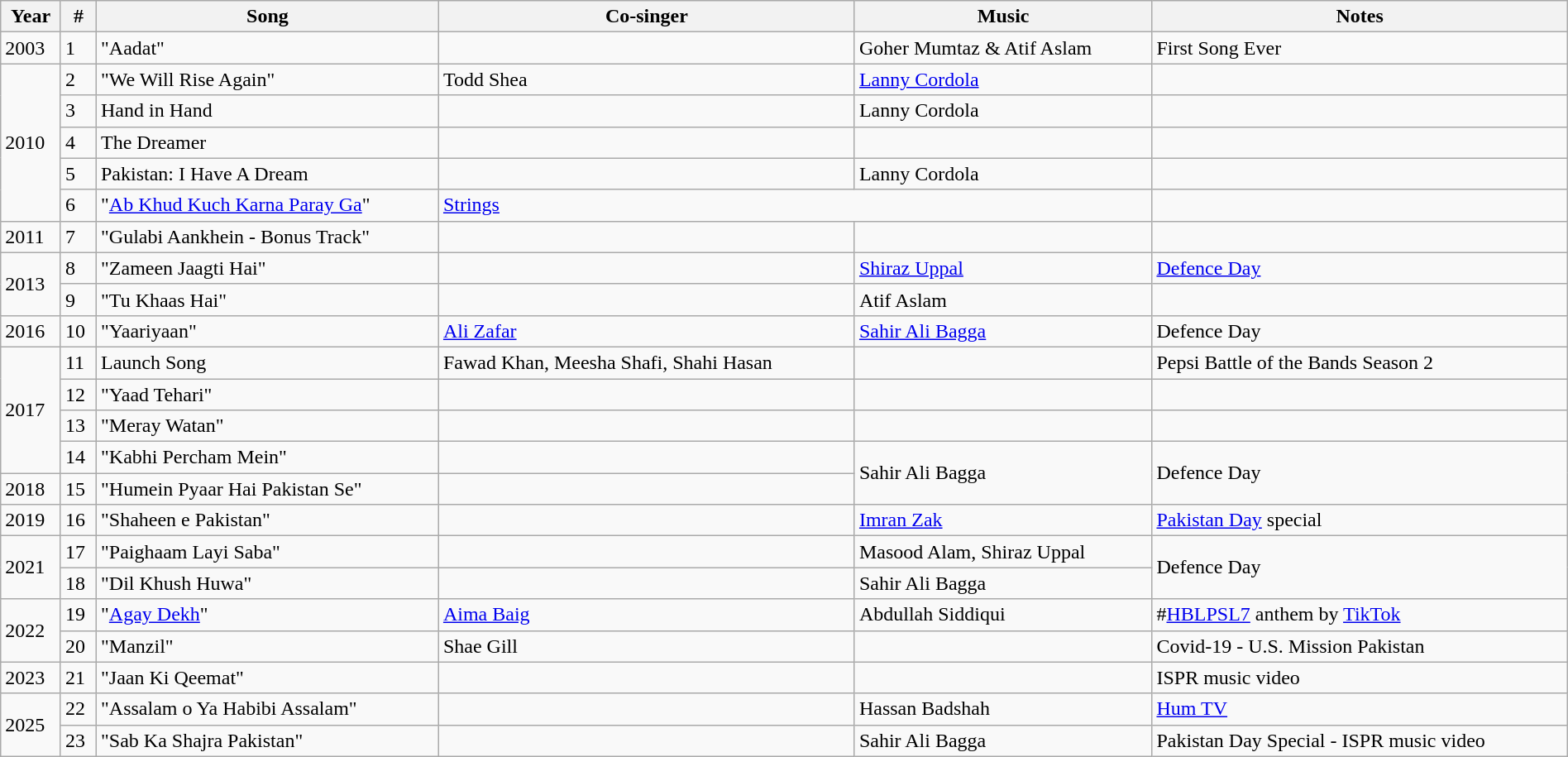<table class="wikitable" width="100%">
<tr>
<th>Year</th>
<th>#</th>
<th>Song</th>
<th>Co-singer</th>
<th>Music</th>
<th>Notes</th>
</tr>
<tr>
<td>2003</td>
<td>1</td>
<td>"Aadat"</td>
<td></td>
<td>Goher Mumtaz & Atif Aslam</td>
<td>First Song Ever</td>
</tr>
<tr>
<td rowspan="5">2010</td>
<td>2</td>
<td>"We Will Rise Again"</td>
<td>Todd Shea</td>
<td><a href='#'>Lanny Cordola</a></td>
<td></td>
</tr>
<tr>
<td>3</td>
<td>Hand in Hand</td>
<td></td>
<td>Lanny Cordola</td>
<td></td>
</tr>
<tr>
<td>4</td>
<td>The Dreamer</td>
<td></td>
<td></td>
<td></td>
</tr>
<tr>
<td>5</td>
<td>Pakistan: I Have A Dream</td>
<td></td>
<td>Lanny Cordola</td>
<td></td>
</tr>
<tr>
<td>6</td>
<td>"<a href='#'>Ab Khud Kuch Karna Paray Ga</a>"</td>
<td colspan="2"><a href='#'>Strings</a></td>
<td></td>
</tr>
<tr>
<td>2011</td>
<td>7</td>
<td>"Gulabi Aankhein - Bonus Track"</td>
<td></td>
<td></td>
<td></td>
</tr>
<tr>
<td rowspan="2">2013</td>
<td>8</td>
<td>"Zameen Jaagti Hai"</td>
<td></td>
<td><a href='#'>Shiraz Uppal</a></td>
<td><a href='#'>Defence Day</a></td>
</tr>
<tr>
<td>9</td>
<td>"Tu Khaas Hai"</td>
<td></td>
<td>Atif Aslam</td>
<td></td>
</tr>
<tr>
<td>2016</td>
<td>10</td>
<td>"Yaariyaan"</td>
<td><a href='#'>Ali Zafar</a></td>
<td><a href='#'>Sahir Ali Bagga</a></td>
<td>Defence Day</td>
</tr>
<tr>
<td rowspan="4">2017</td>
<td>11</td>
<td>Launch Song</td>
<td>Fawad Khan, Meesha Shafi, Shahi Hasan</td>
<td></td>
<td>Pepsi Battle of the Bands Season 2</td>
</tr>
<tr>
<td>12</td>
<td>"Yaad Tehari"</td>
<td></td>
<td></td>
<td></td>
</tr>
<tr>
<td>13</td>
<td>"Meray Watan"</td>
<td></td>
<td></td>
<td></td>
</tr>
<tr>
<td>14</td>
<td>"Kabhi Percham Mein"</td>
<td></td>
<td rowspan="2">Sahir Ali Bagga</td>
<td rowspan="2">Defence Day</td>
</tr>
<tr>
<td>2018</td>
<td>15</td>
<td>"Humein Pyaar Hai Pakistan Se"</td>
<td></td>
</tr>
<tr>
<td>2019</td>
<td>16</td>
<td>"Shaheen e Pakistan"</td>
<td></td>
<td><a href='#'>Imran Zak</a></td>
<td><a href='#'>Pakistan Day</a> special</td>
</tr>
<tr>
<td rowspan="2">2021</td>
<td>17</td>
<td>"Paighaam Layi Saba"</td>
<td></td>
<td>Masood Alam, Shiraz Uppal</td>
<td rowspan="2">Defence Day</td>
</tr>
<tr>
<td>18</td>
<td>"Dil Khush Huwa"</td>
<td></td>
<td>Sahir Ali Bagga</td>
</tr>
<tr>
<td rowspan="2">2022</td>
<td>19</td>
<td>"<a href='#'>Agay Dekh</a>"</td>
<td><a href='#'>Aima Baig</a></td>
<td>Abdullah Siddiqui</td>
<td>#<a href='#'>HBLPSL7</a> anthem by <a href='#'>TikTok</a></td>
</tr>
<tr>
<td>20</td>
<td>"Manzil"</td>
<td>Shae Gill</td>
<td></td>
<td>Covid-19 - U.S. Mission Pakistan</td>
</tr>
<tr>
<td>2023</td>
<td>21</td>
<td>"Jaan Ki Qeemat"</td>
<td></td>
<td></td>
<td>ISPR music video</td>
</tr>
<tr>
<td rowspan="3">2025</td>
<td>22</td>
<td>"Assalam o Ya Habibi Assalam"</td>
<td></td>
<td>Hassan Badshah</td>
<td><a href='#'>Hum TV</a></td>
</tr>
<tr>
<td>23</td>
<td>"Sab Ka Shajra Pakistan"</td>
<td></td>
<td>Sahir Ali Bagga</td>
<td>Pakistan Day Special - ISPR music video</td>
</tr>
</table>
